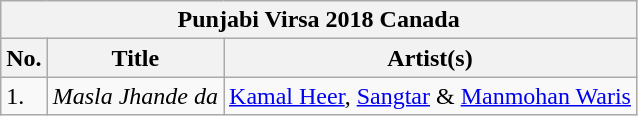<table class="wikitable">
<tr>
<th colspan="3">Punjabi Virsa 2018 Canada</th>
</tr>
<tr>
<th><abbr>No.</abbr></th>
<th>Title</th>
<th>Artist(s)</th>
</tr>
<tr>
<td>1.</td>
<td><em>Masla Jhande da</em></td>
<td><a href='#'>Kamal Heer</a>, <a href='#'>Sangtar</a> & <a href='#'>Manmohan Waris</a></td>
</tr>
</table>
